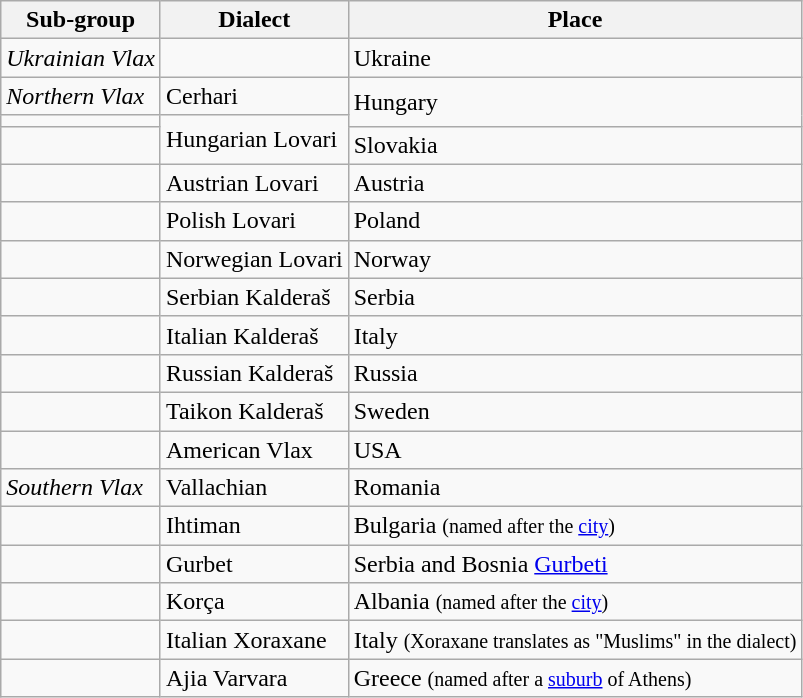<table class="wikitable">
<tr>
<th scope="col">Sub-group</th>
<th scope="col">Dialect</th>
<th scope="col">Place</th>
</tr>
<tr>
<td><em>Ukrainian Vlax</em></td>
<td></td>
<td>Ukraine</td>
</tr>
<tr>
<td><em>Northern Vlax</em></td>
<td>Cerhari</td>
<td rowspan="2">Hungary</td>
</tr>
<tr>
<td></td>
<td rowspan="2">Hungarian Lovari</td>
</tr>
<tr>
<td></td>
<td>Slovakia</td>
</tr>
<tr>
<td></td>
<td>Austrian Lovari</td>
<td>Austria</td>
</tr>
<tr>
<td></td>
<td>Polish Lovari</td>
<td>Poland</td>
</tr>
<tr>
<td></td>
<td>Norwegian Lovari</td>
<td>Norway</td>
</tr>
<tr>
<td></td>
<td>Serbian Kalderaš</td>
<td>Serbia</td>
</tr>
<tr>
<td></td>
<td>Italian Kalderaš</td>
<td>Italy</td>
</tr>
<tr>
<td></td>
<td>Russian Kalderaš</td>
<td>Russia</td>
</tr>
<tr>
<td></td>
<td>Taikon Kalderaš</td>
<td>Sweden</td>
</tr>
<tr>
<td></td>
<td>American Vlax</td>
<td>USA</td>
</tr>
<tr>
<td><em>Southern Vlax</em></td>
<td>Vallachian</td>
<td>Romania</td>
</tr>
<tr>
<td></td>
<td>Ihtiman</td>
<td>Bulgaria <small>(named after the <a href='#'>city</a>)</small></td>
</tr>
<tr>
<td></td>
<td>Gurbet</td>
<td>Serbia and Bosnia <a href='#'>Gurbeti</a></td>
</tr>
<tr>
<td></td>
<td>Korça</td>
<td>Albania <small>(named after the <a href='#'>city</a>)</small></td>
</tr>
<tr>
<td></td>
<td>Italian Xoraxane</td>
<td>Italy <small>(Xoraxane translates as "Muslims" in the dialect)</small></td>
</tr>
<tr>
<td></td>
<td>Ajia Varvara</td>
<td>Greece <small>(named after a <a href='#'>suburb</a> of Athens)</small></td>
</tr>
</table>
